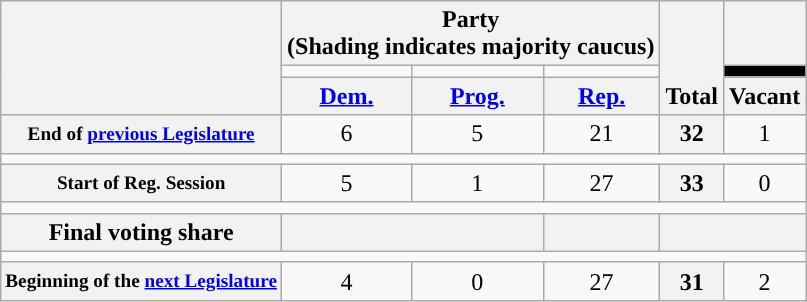<table class=wikitable style="text-align:center">
<tr style="vertical-align:bottom;">
<th rowspan=3></th>
<th colspan=3>Party <div>(Shading indicates majority caucus)</div></th>
<th rowspan=3>Total</th>
<th></th>
</tr>
<tr style="height:5px">
<td style="background-color:"></td>
<td style="background-color:"></td>
<td style="background-color:"></td>
<td style="background:black;"></td>
</tr>
<tr>
<th><a href='#'>Dem.</a></th>
<th><a href='#'>Prog.</a></th>
<th><a href='#'>Rep.</a></th>
<th>Vacant</th>
</tr>
<tr>
<th style="font-size:80%;">End of <a href='#'>previous Legislature</a></th>
<td>6</td>
<td>5</td>
<td>21</td>
<th>32</th>
<td>1</td>
</tr>
<tr>
<td colspan=6></td>
</tr>
<tr>
<th style="font-size:80%;">Start of Reg. Session</th>
<td>5</td>
<td>1</td>
<td>27</td>
<th>33</th>
<td>0</td>
</tr>
<tr>
<td colspan=6></td>
</tr>
<tr>
<th>Final voting share</th>
<th colspan="2"></th>
<th></th>
<th colspan=2></th>
</tr>
<tr>
<td colspan=6></td>
</tr>
<tr>
<th style="font-size:80%;">Beginning of the <a href='#'>next Legislature</a></th>
<td>4</td>
<td>0</td>
<td>27</td>
<th>31</th>
<td>2</td>
</tr>
</table>
